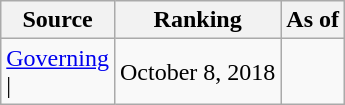<table class="wikitable" style="text-align:center">
<tr>
<th>Source</th>
<th>Ranking</th>
<th>As of</th>
</tr>
<tr>
<td align=left><a href='#'>Governing</a><br>| </td>
<td>October 8, 2018</td>
</tr>
</table>
